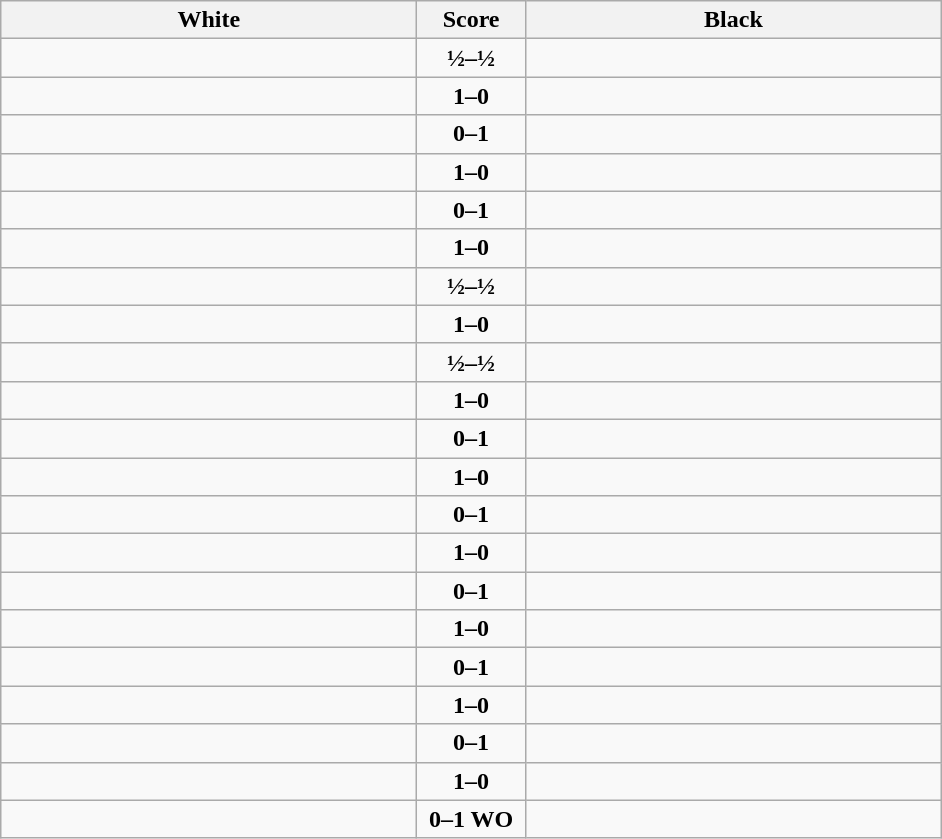<table class="wikitable" style="text-align: center;">
<tr>
<th align="right" width="270">White</th>
<th width="65">Score</th>
<th align="left" width="270">Black</th>
</tr>
<tr>
<td align=left></td>
<td align=center><strong>½–½</strong></td>
<td align=left></td>
</tr>
<tr>
<td align=left><strong></strong></td>
<td align=center><strong>1–0</strong></td>
<td align=left></td>
</tr>
<tr>
<td align=left></td>
<td align=center><strong>0–1</strong></td>
<td align=left><strong></strong></td>
</tr>
<tr>
<td align=left><strong></strong></td>
<td align=center><strong>1–0</strong></td>
<td align=left></td>
</tr>
<tr>
<td align=left></td>
<td align=center><strong>0–1</strong></td>
<td align=left><strong></strong></td>
</tr>
<tr>
<td align=left><strong></strong></td>
<td align=center><strong>1–0</strong></td>
<td align=left></td>
</tr>
<tr>
<td align=left></td>
<td align=center><strong>½–½</strong></td>
<td align=left></td>
</tr>
<tr>
<td align=left><strong></strong></td>
<td align=center><strong>1–0</strong></td>
<td align=left></td>
</tr>
<tr>
<td align=left></td>
<td align=center><strong>½–½</strong></td>
<td align=left></td>
</tr>
<tr>
<td align=left><strong></strong></td>
<td align=center><strong>1–0</strong></td>
<td align=left></td>
</tr>
<tr>
<td align=left></td>
<td align=center><strong>0–1</strong></td>
<td align=left><strong></strong></td>
</tr>
<tr>
<td align=left><strong></strong></td>
<td align=center><strong>1–0</strong></td>
<td align=left></td>
</tr>
<tr>
<td align=left></td>
<td align=center><strong>0–1</strong></td>
<td align=left><strong></strong></td>
</tr>
<tr>
<td align=left><strong></strong></td>
<td align=center><strong>1–0</strong></td>
<td align=left></td>
</tr>
<tr>
<td align=left></td>
<td align=center><strong>0–1</strong></td>
<td align=left><strong></strong></td>
</tr>
<tr>
<td align=left><strong></strong></td>
<td align=center><strong>1–0</strong></td>
<td align=left></td>
</tr>
<tr>
<td align=left></td>
<td align=center><strong>0–1</strong></td>
<td align=left><strong></strong></td>
</tr>
<tr>
<td align=left><strong></strong></td>
<td align=center><strong>1–0</strong></td>
<td align=left></td>
</tr>
<tr>
<td align=left></td>
<td align=center><strong>0–1</strong></td>
<td align=left><strong></strong></td>
</tr>
<tr>
<td align=left><strong></strong></td>
<td align=center><strong>1–0</strong></td>
<td align=left></td>
</tr>
<tr>
<td align=left></td>
<td align=center><strong>0–1 WO</strong></td>
<td align=left><strong></strong></td>
</tr>
</table>
